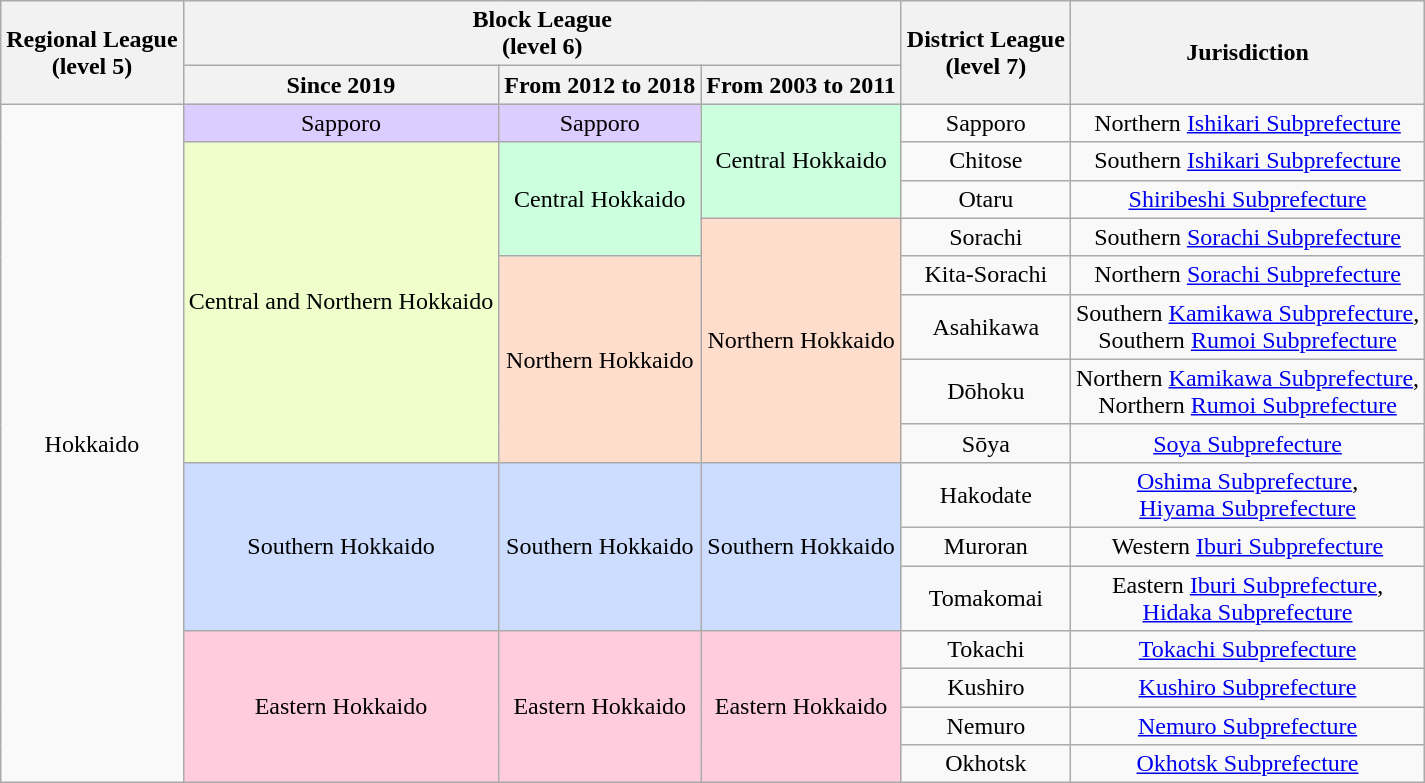<table class="wikitable" style="text-align:center;">
<tr>
<th rowspan="2">Regional League<br>(level 5)</th>
<th colspan="3">Block League<br>(level 6)</th>
<th rowspan="2">District League<br>(level 7)</th>
<th rowspan="2">Jurisdiction</th>
</tr>
<tr>
<th>Since 2019</th>
<th>From 2012 to 2018</th>
<th>From 2003 to 2011</th>
</tr>
<tr>
<td rowspan="15">Hokkaido</td>
<td bgcolor=#dcf>Sapporo</td>
<td bgcolor=#dcf>Sapporo</td>
<td style="background-color:#cfd" rowspan="3">Central Hokkaido</td>
<td>Sapporo</td>
<td>Northern <a href='#'>Ishikari Subprefecture</a></td>
</tr>
<tr>
<td style="background-color:#efc" rowspan="7">Central and Northern Hokkaido</td>
<td style="background-color:#cfd" rowspan="3">Central Hokkaido</td>
<td>Chitose</td>
<td>Southern <a href='#'>Ishikari Subprefecture</a></td>
</tr>
<tr>
<td>Otaru</td>
<td><a href='#'>Shiribeshi Subprefecture</a></td>
</tr>
<tr>
<td style="background-color:#fdc" rowspan="5"">Northern Hokkaido</td>
<td>Sorachi</td>
<td>Southern <a href='#'>Sorachi Subprefecture</a></td>
</tr>
<tr>
<td style="background-color:#fdc" rowspan="4">Northern Hokkaido</td>
<td>Kita-Sorachi</td>
<td>Northern <a href='#'>Sorachi Subprefecture</a></td>
</tr>
<tr>
<td>Asahikawa</td>
<td>Southern <a href='#'>Kamikawa Subprefecture</a>, <br> Southern <a href='#'>Rumoi Subprefecture</a></td>
</tr>
<tr>
<td>Dōhoku</td>
<td>Northern <a href='#'>Kamikawa Subprefecture</a>, <br> Northern <a href='#'>Rumoi Subprefecture</a></td>
</tr>
<tr>
<td>Sōya</td>
<td><a href='#'>Soya Subprefecture</a></td>
</tr>
<tr>
<td style="background-color:#cdf" rowspan="3">Southern Hokkaido</td>
<td style="background-color:#cdf" rowspan="3">Southern Hokkaido</td>
<td style="background-color:#cdf" rowspan="3">Southern Hokkaido</td>
<td>Hakodate</td>
<td><a href='#'>Oshima Subprefecture</a>, <br> <a href='#'>Hiyama Subprefecture</a></td>
</tr>
<tr>
<td>Muroran</td>
<td>Western <a href='#'>Iburi Subprefecture</a></td>
</tr>
<tr>
<td>Tomakomai</td>
<td>Eastern <a href='#'>Iburi Subprefecture</a>, <br> <a href='#'>Hidaka Subprefecture</a></td>
</tr>
<tr>
<td style="background-color:#fcd" rowspan="4">Eastern Hokkaido</td>
<td style="background-color:#fcd" rowspan="4">Eastern Hokkaido</td>
<td style="background-color:#fcd" rowspan="4">Eastern Hokkaido</td>
<td>Tokachi</td>
<td><a href='#'>Tokachi Subprefecture</a></td>
</tr>
<tr>
<td>Kushiro</td>
<td><a href='#'>Kushiro Subprefecture</a></td>
</tr>
<tr>
<td>Nemuro</td>
<td><a href='#'>Nemuro Subprefecture</a></td>
</tr>
<tr>
<td>Okhotsk</td>
<td><a href='#'>Okhotsk Subprefecture</a></td>
</tr>
</table>
